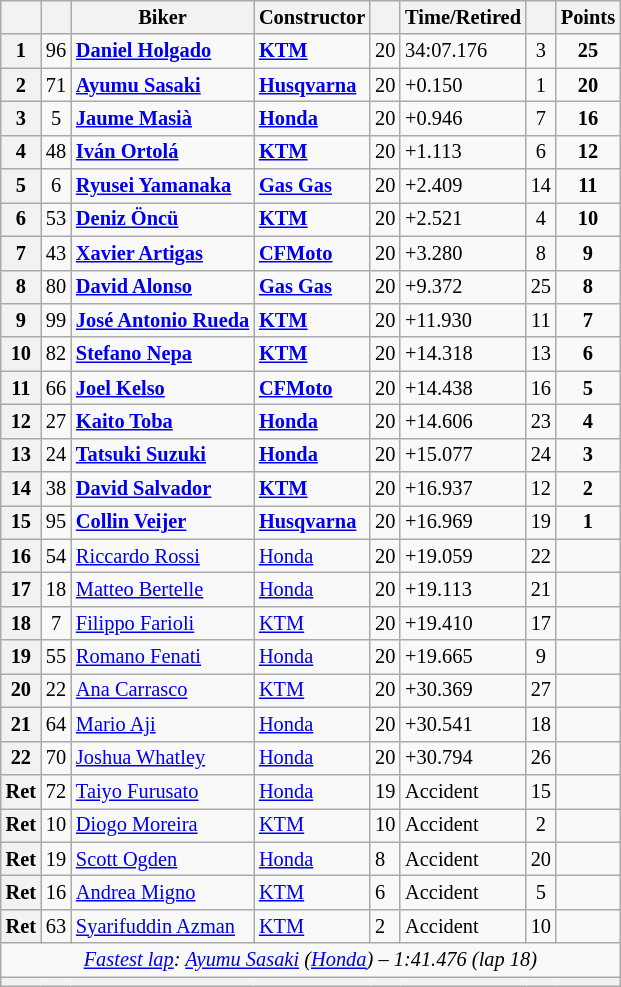<table class="wikitable sortable" style="font-size: 85%;">
<tr>
<th scope="col"></th>
<th scope="col"></th>
<th scope="col">Biker</th>
<th scope="col">Constructor</th>
<th scope="col" class="unsortable"></th>
<th scope="col" class="unsortable">Time/Retired</th>
<th scope="col"></th>
<th scope="col">Points</th>
</tr>
<tr>
<th scope="row">1</th>
<td align="center">96</td>
<td> <strong><a href='#'>Daniel Holgado</a></strong></td>
<td><strong><a href='#'>KTM</a></strong></td>
<td>20</td>
<td>34:07.176</td>
<td align="center">3</td>
<td align="center"><strong>25</strong></td>
</tr>
<tr>
<th scope="row">2</th>
<td align="center">71</td>
<td> <strong><a href='#'>Ayumu Sasaki</a></strong></td>
<td><strong><a href='#'>Husqvarna</a></strong></td>
<td>20</td>
<td>+0.150</td>
<td align="center">1</td>
<td align="center"><strong>20</strong></td>
</tr>
<tr>
<th scope="row">3</th>
<td align="center">5</td>
<td> <strong><a href='#'>Jaume Masià</a></strong></td>
<td><strong><a href='#'>Honda</a></strong></td>
<td>20</td>
<td>+0.946</td>
<td align="center">7</td>
<td align="center"><strong>16</strong></td>
</tr>
<tr>
<th scope="row">4</th>
<td align="center">48</td>
<td> <strong><a href='#'>Iván Ortolá</a></strong></td>
<td><strong><a href='#'>KTM</a></strong></td>
<td>20</td>
<td>+1.113</td>
<td align="center">6</td>
<td align="center"><strong>12</strong></td>
</tr>
<tr>
<th scope="row">5</th>
<td align="center">6</td>
<td> <strong><a href='#'>Ryusei Yamanaka</a></strong></td>
<td><strong><a href='#'>Gas Gas</a></strong></td>
<td>20</td>
<td>+2.409</td>
<td align="center">14</td>
<td align="center"><strong>11</strong></td>
</tr>
<tr>
<th scope="row">6</th>
<td align="center">53</td>
<td> <strong><a href='#'>Deniz Öncü</a></strong></td>
<td><strong><a href='#'>KTM</a></strong></td>
<td>20</td>
<td>+2.521</td>
<td align="center">4</td>
<td align="center"><strong>10</strong></td>
</tr>
<tr>
<th scope="row">7</th>
<td align="center">43</td>
<td> <strong><a href='#'>Xavier Artigas</a></strong></td>
<td><strong><a href='#'>CFMoto</a></strong></td>
<td>20</td>
<td>+3.280</td>
<td align="center">8</td>
<td align="center"><strong>9</strong></td>
</tr>
<tr>
<th scope="row">8</th>
<td align="center">80</td>
<td> <strong><a href='#'>David Alonso</a></strong></td>
<td><strong><a href='#'>Gas Gas</a></strong></td>
<td>20</td>
<td>+9.372</td>
<td align="center">25</td>
<td align="center"><strong>8</strong></td>
</tr>
<tr>
<th scope="row">9</th>
<td align="center">99</td>
<td> <strong><a href='#'>José Antonio Rueda</a></strong></td>
<td><strong><a href='#'>KTM</a></strong></td>
<td>20</td>
<td>+11.930</td>
<td align="center">11</td>
<td align="center"><strong>7</strong></td>
</tr>
<tr>
<th scope="row">10</th>
<td align="center">82</td>
<td> <strong><a href='#'>Stefano Nepa</a></strong></td>
<td><strong><a href='#'>KTM</a></strong></td>
<td>20</td>
<td>+14.318</td>
<td align="center">13</td>
<td align="center"><strong>6</strong></td>
</tr>
<tr>
<th scope="row">11</th>
<td align="center">66</td>
<td> <strong><a href='#'>Joel Kelso</a></strong></td>
<td><strong><a href='#'>CFMoto</a></strong></td>
<td>20</td>
<td>+14.438</td>
<td align="center">16</td>
<td align="center"><strong>5</strong></td>
</tr>
<tr>
<th scope="row">12</th>
<td align="center">27</td>
<td> <strong><a href='#'>Kaito Toba</a></strong></td>
<td><strong><a href='#'>Honda</a></strong></td>
<td>20</td>
<td>+14.606</td>
<td align="center">23</td>
<td align="center"><strong>4</strong></td>
</tr>
<tr>
<th scope="row">13</th>
<td align="center">24</td>
<td> <strong><a href='#'>Tatsuki Suzuki</a></strong></td>
<td><strong><a href='#'>Honda</a></strong></td>
<td>20</td>
<td>+15.077</td>
<td align="center">24</td>
<td align="center"><strong>3</strong></td>
</tr>
<tr>
<th scope="row">14</th>
<td align="center">38</td>
<td> <strong><a href='#'>David Salvador</a></strong></td>
<td><strong><a href='#'>KTM</a></strong></td>
<td>20</td>
<td>+16.937</td>
<td align="center">12</td>
<td align="center"><strong>2</strong></td>
</tr>
<tr>
<th scope="row">15</th>
<td align="center">95</td>
<td> <strong><a href='#'>Collin Veijer</a></strong></td>
<td><strong><a href='#'>Husqvarna</a></strong></td>
<td>20</td>
<td>+16.969</td>
<td align="center">19</td>
<td align="center"><strong>1</strong></td>
</tr>
<tr>
<th scope="row">16</th>
<td align="center">54</td>
<td> <a href='#'>Riccardo Rossi</a></td>
<td><a href='#'>Honda</a></td>
<td>20</td>
<td>+19.059</td>
<td align="center">22</td>
<td align="center"></td>
</tr>
<tr>
<th scope="row">17</th>
<td align="center">18</td>
<td> <a href='#'>Matteo Bertelle</a></td>
<td><a href='#'>Honda</a></td>
<td>20</td>
<td>+19.113</td>
<td align="center">21</td>
<td align="center"></td>
</tr>
<tr>
<th scope="row">18</th>
<td align="center">7</td>
<td> <a href='#'>Filippo Farioli</a></td>
<td><a href='#'>KTM</a></td>
<td>20</td>
<td>+19.410</td>
<td align="center">17</td>
<td align="center"></td>
</tr>
<tr>
<th scope="row">19</th>
<td align="center">55</td>
<td> <a href='#'>Romano Fenati</a></td>
<td><a href='#'>Honda</a></td>
<td>20</td>
<td>+19.665</td>
<td align="center">9</td>
<td align="center"></td>
</tr>
<tr>
<th scope="row">20</th>
<td align="center">22</td>
<td> <a href='#'>Ana Carrasco</a></td>
<td><a href='#'>KTM</a></td>
<td>20</td>
<td>+30.369</td>
<td align="center">27</td>
<td></td>
</tr>
<tr>
<th scope="row">21</th>
<td align="center">64</td>
<td> <a href='#'>Mario Aji</a></td>
<td><a href='#'>Honda</a></td>
<td>20</td>
<td>+30.541</td>
<td align="center">18</td>
<td align="center"></td>
</tr>
<tr>
<th scope="row">22</th>
<td align="center">70</td>
<td> <a href='#'>Joshua Whatley</a></td>
<td><a href='#'>Honda</a></td>
<td>20</td>
<td>+30.794</td>
<td align="center">26</td>
<td></td>
</tr>
<tr>
<th scope="row">Ret</th>
<td align="center">72</td>
<td> <a href='#'>Taiyo Furusato</a></td>
<td><a href='#'>Honda</a></td>
<td>19</td>
<td>Accident</td>
<td align="center">15</td>
<td></td>
</tr>
<tr>
<th scope="row">Ret</th>
<td align="center">10</td>
<td> <a href='#'>Diogo Moreira</a></td>
<td><a href='#'>KTM</a></td>
<td>10</td>
<td>Accident</td>
<td align="center">2</td>
<td align="center"></td>
</tr>
<tr>
<th scope="row">Ret</th>
<td align="center">19</td>
<td> <a href='#'>Scott Ogden</a></td>
<td><a href='#'>Honda</a></td>
<td>8</td>
<td>Accident</td>
<td align="center">20</td>
<td align="center"></td>
</tr>
<tr>
<th scope="row">Ret</th>
<td align="center">16</td>
<td> <a href='#'>Andrea Migno</a></td>
<td><a href='#'>KTM</a></td>
<td>6</td>
<td>Accident</td>
<td align="center">5</td>
<td></td>
</tr>
<tr>
<th scope="row">Ret</th>
<td align="center">63</td>
<td> <a href='#'>Syarifuddin Azman</a></td>
<td><a href='#'>KTM</a></td>
<td>2</td>
<td>Accident</td>
<td align="center">10</td>
<td></td>
</tr>
<tr class="sortbottom">
<td colspan="8" style="text-align:center"><em><a href='#'>Fastest lap</a>:  <a href='#'>Ayumu Sasaki</a> (<a href='#'>Honda</a>) – 1:41.476 (lap 18)</em></td>
</tr>
<tr>
<th colspan=8></th>
</tr>
</table>
